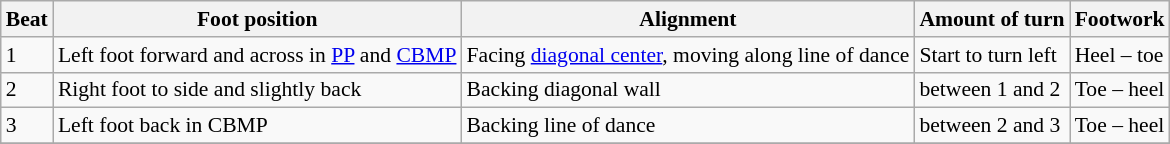<table class="wikitable" style="font-size:90%;">
<tr>
<th>Beat</th>
<th>Foot position</th>
<th>Alignment</th>
<th>Amount of turn</th>
<th>Footwork</th>
</tr>
<tr>
<td>1</td>
<td>Left foot forward and across in <a href='#'>PP</a> and <a href='#'>CBMP</a></td>
<td>Facing <a href='#'>diagonal center</a>, moving along line of dance</td>
<td>Start to turn left</td>
<td>Heel – toe</td>
</tr>
<tr>
<td>2</td>
<td>Right foot to side and slightly back</td>
<td>Backing diagonal wall</td>
<td> between 1 and 2</td>
<td>Toe – heel</td>
</tr>
<tr>
<td>3</td>
<td>Left foot back in CBMP</td>
<td>Backing line of dance</td>
<td> between 2 and 3</td>
<td>Toe – heel</td>
</tr>
<tr>
</tr>
</table>
